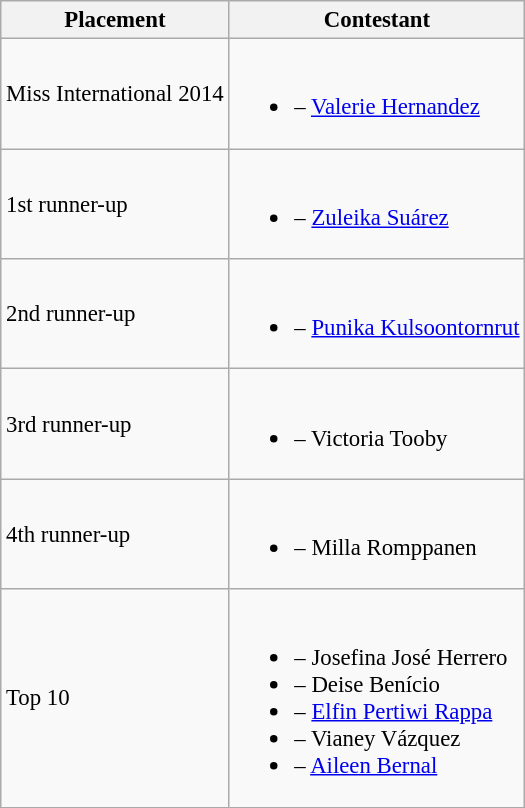<table class="wikitable sortable" style="font-size:95%;">
<tr>
<th>Placement</th>
<th>Contestant</th>
</tr>
<tr>
<td>Miss International 2014</td>
<td><br><ul><li> – <a href='#'>Valerie Hernandez</a></li></ul></td>
</tr>
<tr>
<td>1st runner-up</td>
<td><br><ul><li> – <a href='#'>Zuleika Suárez</a></li></ul></td>
</tr>
<tr>
<td>2nd runner-up</td>
<td><br><ul><li> – <a href='#'>Punika Kulsoontornrut</a></li></ul></td>
</tr>
<tr>
<td>3rd runner-up</td>
<td><br><ul><li> – Victoria Tooby</li></ul></td>
</tr>
<tr>
<td>4th runner-up</td>
<td><br><ul><li> – Milla Romppanen</li></ul></td>
</tr>
<tr>
<td>Top 10</td>
<td><br><ul><li> – Josefina José Herrero</li><li> – Deise Benício</li><li> – <a href='#'>Elfin Pertiwi Rappa</a></li><li> – Vianey Vázquez</li><li> – <a href='#'>Aileen Bernal</a></li></ul></td>
</tr>
</table>
